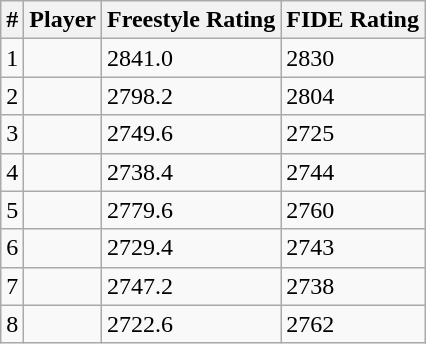<table class="wikitable">
<tr>
<th>#</th>
<th>Player</th>
<th>Freestyle Rating</th>
<th>FIDE Rating</th>
</tr>
<tr>
<td>1</td>
<td></td>
<td>2841.0</td>
<td>2830</td>
</tr>
<tr>
<td>2</td>
<td></td>
<td>2798.2</td>
<td>2804</td>
</tr>
<tr>
<td>3</td>
<td></td>
<td>2749.6</td>
<td>2725</td>
</tr>
<tr>
<td>4</td>
<td></td>
<td>2738.4</td>
<td>2744</td>
</tr>
<tr>
<td>5</td>
<td></td>
<td>2779.6</td>
<td>2760</td>
</tr>
<tr>
<td>6</td>
<td></td>
<td>2729.4</td>
<td>2743</td>
</tr>
<tr>
<td>7</td>
<td></td>
<td>2747.2</td>
<td>2738</td>
</tr>
<tr>
<td>8</td>
<td></td>
<td>2722.6</td>
<td>2762</td>
</tr>
</table>
